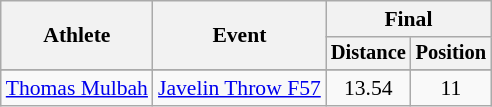<table class=wikitable style="font-size:90%">
<tr>
<th rowspan="2">Athlete</th>
<th rowspan="2">Event</th>
<th colspan="2">Final</th>
</tr>
<tr style="font-size:95%">
<th>Distance</th>
<th>Position</th>
</tr>
<tr>
</tr>
<tr align=center>
<td><a href='#'>Thomas Mulbah</a></td>
<td><a href='#'>Javelin Throw F57</a></td>
<td>13.54</td>
<td>11</td>
</tr>
</table>
